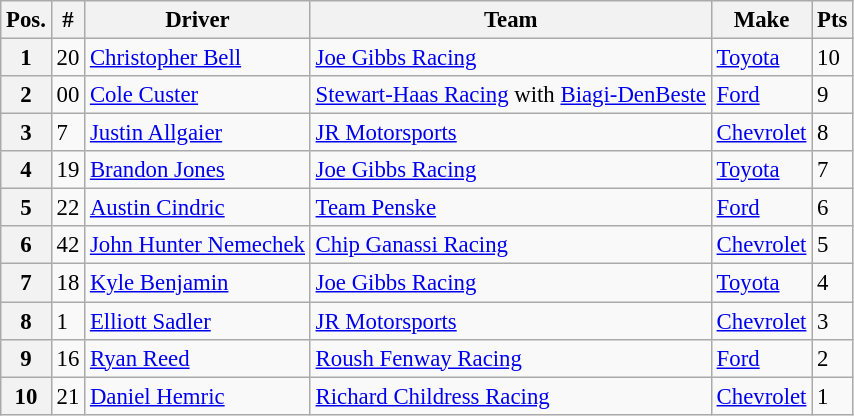<table class="wikitable" style="font-size:95%">
<tr>
<th>Pos.</th>
<th>#</th>
<th>Driver</th>
<th>Team</th>
<th>Make</th>
<th>Pts</th>
</tr>
<tr>
<th>1</th>
<td>20</td>
<td><a href='#'>Christopher Bell</a></td>
<td><a href='#'>Joe Gibbs Racing</a></td>
<td><a href='#'>Toyota</a></td>
<td>10</td>
</tr>
<tr>
<th>2</th>
<td>00</td>
<td><a href='#'>Cole Custer</a></td>
<td><a href='#'>Stewart-Haas Racing</a> with <a href='#'>Biagi-DenBeste</a></td>
<td><a href='#'>Ford</a></td>
<td>9</td>
</tr>
<tr>
<th>3</th>
<td>7</td>
<td><a href='#'>Justin Allgaier</a></td>
<td><a href='#'>JR Motorsports</a></td>
<td><a href='#'>Chevrolet</a></td>
<td>8</td>
</tr>
<tr>
<th>4</th>
<td>19</td>
<td><a href='#'>Brandon Jones</a></td>
<td><a href='#'>Joe Gibbs Racing</a></td>
<td><a href='#'>Toyota</a></td>
<td>7</td>
</tr>
<tr>
<th>5</th>
<td>22</td>
<td><a href='#'>Austin Cindric</a></td>
<td><a href='#'>Team Penske</a></td>
<td><a href='#'>Ford</a></td>
<td>6</td>
</tr>
<tr>
<th>6</th>
<td>42</td>
<td><a href='#'>John Hunter Nemechek</a></td>
<td><a href='#'>Chip Ganassi Racing</a></td>
<td><a href='#'>Chevrolet</a></td>
<td>5</td>
</tr>
<tr>
<th>7</th>
<td>18</td>
<td><a href='#'>Kyle Benjamin</a></td>
<td><a href='#'>Joe Gibbs Racing</a></td>
<td><a href='#'>Toyota</a></td>
<td>4</td>
</tr>
<tr>
<th>8</th>
<td>1</td>
<td><a href='#'>Elliott Sadler</a></td>
<td><a href='#'>JR Motorsports</a></td>
<td><a href='#'>Chevrolet</a></td>
<td>3</td>
</tr>
<tr>
<th>9</th>
<td>16</td>
<td><a href='#'>Ryan Reed</a></td>
<td><a href='#'>Roush Fenway Racing</a></td>
<td><a href='#'>Ford</a></td>
<td>2</td>
</tr>
<tr>
<th>10</th>
<td>21</td>
<td><a href='#'>Daniel Hemric</a></td>
<td><a href='#'>Richard Childress Racing</a></td>
<td><a href='#'>Chevrolet</a></td>
<td>1</td>
</tr>
</table>
